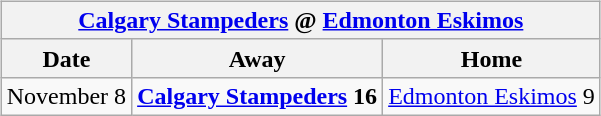<table cellspacing="10">
<tr>
<td valign="top"><br><table class="wikitable">
<tr>
<th colspan="4"><a href='#'>Calgary Stampeders</a> @ <a href='#'>Edmonton Eskimos</a></th>
</tr>
<tr>
<th>Date</th>
<th>Away</th>
<th>Home</th>
</tr>
<tr>
<td>November 8</td>
<td><strong><a href='#'>Calgary Stampeders</a> 16</strong></td>
<td><a href='#'>Edmonton Eskimos</a> 9</td>
</tr>
</table>
</td>
</tr>
</table>
